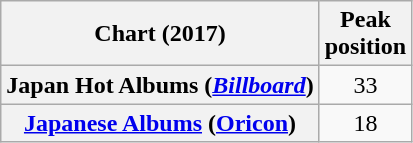<table class="wikitable sortable plainrowheaders" style="text-align:center">
<tr>
<th scope="col">Chart (2017)</th>
<th scope="col">Peak<br>position</th>
</tr>
<tr>
<th scope="row">Japan Hot Albums (<em><a href='#'>Billboard</a></em>)</th>
<td>33</td>
</tr>
<tr>
<th scope="row"><a href='#'>Japanese Albums</a> (<a href='#'>Oricon</a>)</th>
<td>18</td>
</tr>
</table>
